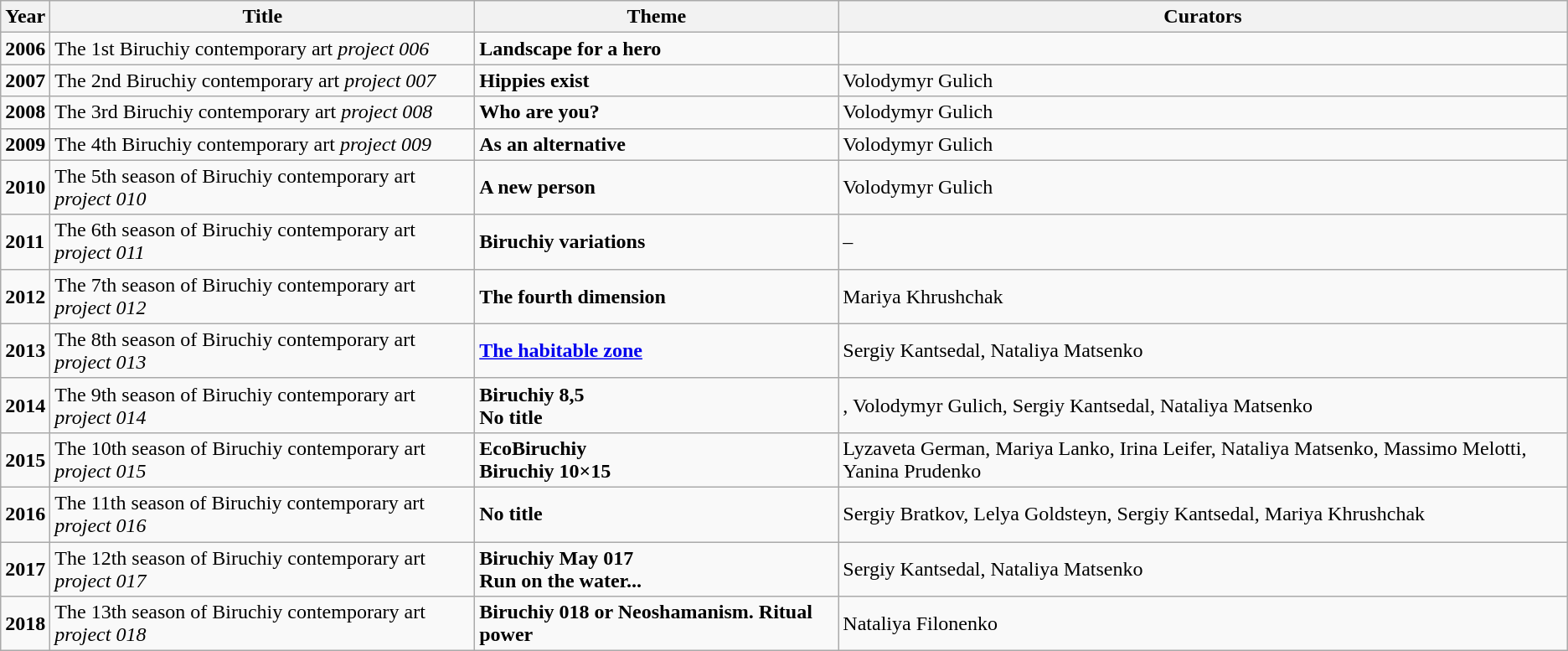<table class=wikitable>
<tr>
<th>Year</th>
<th>Title</th>
<th>Theme</th>
<th>Curators</th>
</tr>
<tr>
<td><strong>2006</strong></td>
<td>The 1st Biruchiy contemporary art <em>project 006</em></td>
<td><strong>Landscape for a hero</strong></td>
<td><em></em></td>
</tr>
<tr>
<td><strong>2007</strong></td>
<td>The 2nd Biruchiy contemporary art <em>project 007</em></td>
<td><strong>Hippies exist</strong></td>
<td>Volodymyr Gulich</td>
</tr>
<tr>
<td><strong>2008</strong></td>
<td>The 3rd Biruchiy contemporary art <em>project 008</em></td>
<td><strong>Who are you?</strong></td>
<td>Volodymyr Gulich</td>
</tr>
<tr>
<td><strong>2009</strong></td>
<td>The 4th Biruchiy contemporary art <em>project 009</em></td>
<td><strong>As an alternative</strong></td>
<td>Volodymyr Gulich</td>
</tr>
<tr>
<td><strong>2010</strong></td>
<td>The 5th season of Biruchiy contemporary art <em>project 010</em></td>
<td><strong>A new person</strong></td>
<td>Volodymyr Gulich</td>
</tr>
<tr>
<td><strong>2011</strong></td>
<td>The 6th season of Biruchiy contemporary art <em>project 011</em></td>
<td><strong>Biruchiy variations</strong></td>
<td>–</td>
</tr>
<tr>
<td><strong>2012</strong></td>
<td>The 7th season of Biruchiy contemporary art <em>project 012</em></td>
<td><strong>The fourth dimension</strong></td>
<td>Mariya Khrushchak</td>
</tr>
<tr>
<td><strong>2013</strong></td>
<td>The 8th season of Biruchiy contemporary art <em>project 013</em></td>
<td><strong><a href='#'>The habitable zone</a></strong></td>
<td>Sergiy Kantsedal, Nataliya Matsenko</td>
</tr>
<tr>
<td><strong>2014</strong></td>
<td>The 9th season of Biruchiy contemporary art <em>project 014</em></td>
<td><strong>Biruchiy 8,5<br>No title</strong></td>
<td><em></em>, Volodymyr Gulich, Sergiy Kantsedal, Nataliya Matsenko</td>
</tr>
<tr>
<td><strong>2015</strong></td>
<td>The 10th season of Biruchiy contemporary art <em>project 015</em></td>
<td><strong>EcoBiruchiy<br>Biruchiy 10×15</strong></td>
<td>Lyzaveta German, Mariya Lanko, Irina Leifer, Nataliya Matsenko, Massimo Melotti, Yanina Prudenko</td>
</tr>
<tr>
<td><strong>2016</strong></td>
<td>The 11th season of Biruchiy contemporary art <em>project 016</em></td>
<td><strong>No title</strong></td>
<td>Sergiy Bratkov, Lelya Goldsteyn, Sergiy Kantsedal, Mariya Khrushchak</td>
</tr>
<tr>
<td><strong>2017</strong></td>
<td>The 12th season of Biruchiy contemporary art <em>project 017</em></td>
<td><strong>Biruchiy May 017<br>Run on the water...</strong></td>
<td>Sergiy Kantsedal, Nataliya Matsenko</td>
</tr>
<tr>
<td><strong>2018</strong></td>
<td>The 13th season of Biruchiy contemporary art <em>project 018</em></td>
<td><strong>Biruchiy 018 or Neoshamanism. Ritual power</strong></td>
<td>Nataliya Filonenko</td>
</tr>
</table>
